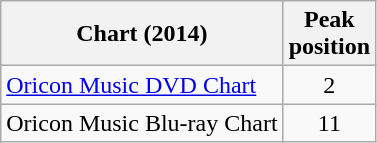<table class="wikitable">
<tr>
<th align="left">Chart (2014)</th>
<th align="left">Peak<br>position</th>
</tr>
<tr>
<td align="left"><a href='#'>Oricon Music DVD Chart</a></td>
<td align="center">2</td>
</tr>
<tr>
<td align="left">Oricon Music Blu-ray Chart</td>
<td align="center">11</td>
</tr>
</table>
